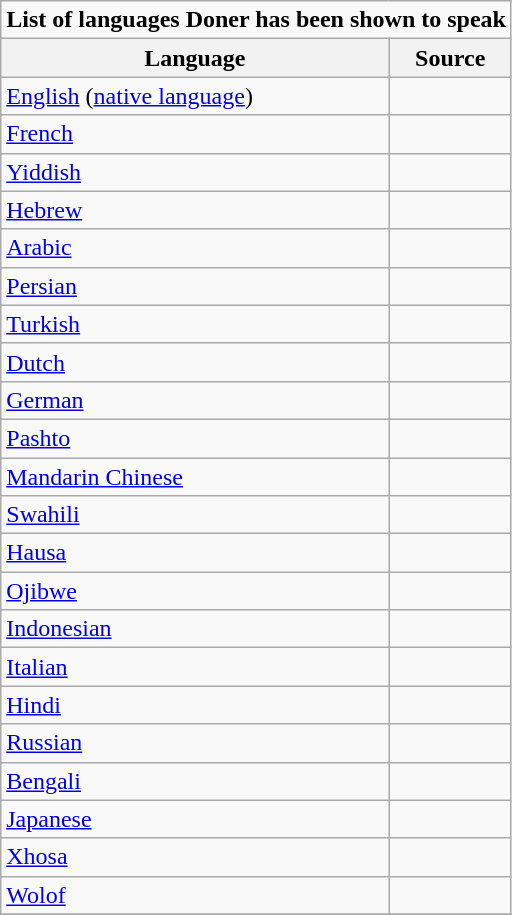<table role="presentation" class="wikitable mw-collapsible mw-collapsed">
<tr>
<td colspan=2><strong>List of languages Doner has been shown to speak</strong></td>
</tr>
<tr>
<th>Language</th>
<th>Source</th>
</tr>
<tr>
<td><a href='#'>English</a> (<a href='#'>native language</a>)</td>
<td></td>
</tr>
<tr>
<td><a href='#'>French</a></td>
<td></td>
</tr>
<tr>
<td><a href='#'>Yiddish</a></td>
<td></td>
</tr>
<tr>
<td><a href='#'>Hebrew</a></td>
<td></td>
</tr>
<tr>
<td><a href='#'>Arabic</a></td>
<td></td>
</tr>
<tr>
<td><a href='#'>Persian</a></td>
<td></td>
</tr>
<tr>
<td><a href='#'>Turkish</a></td>
<td></td>
</tr>
<tr>
<td><a href='#'>Dutch</a></td>
<td></td>
</tr>
<tr>
<td><a href='#'>German</a></td>
<td></td>
</tr>
<tr>
<td><a href='#'>Pashto</a></td>
<td></td>
</tr>
<tr>
<td><a href='#'>Mandarin Chinese</a></td>
<td></td>
</tr>
<tr>
<td><a href='#'>Swahili</a></td>
<td></td>
</tr>
<tr>
<td><a href='#'>Hausa</a></td>
<td></td>
</tr>
<tr>
<td><a href='#'>Ojibwe</a></td>
<td></td>
</tr>
<tr>
<td><a href='#'>Indonesian</a></td>
<td></td>
</tr>
<tr>
<td><a href='#'>Italian</a></td>
<td></td>
</tr>
<tr>
<td><a href='#'>Hindi</a></td>
<td></td>
</tr>
<tr>
<td><a href='#'>Russian</a></td>
<td></td>
</tr>
<tr>
<td><a href='#'>Bengali</a></td>
<td></td>
</tr>
<tr>
<td><a href='#'>Japanese</a></td>
<td></td>
</tr>
<tr>
<td><a href='#'>Xhosa</a></td>
<td></td>
</tr>
<tr>
<td><a href='#'>Wolof</a></td>
<td></td>
</tr>
<tr>
</tr>
</table>
